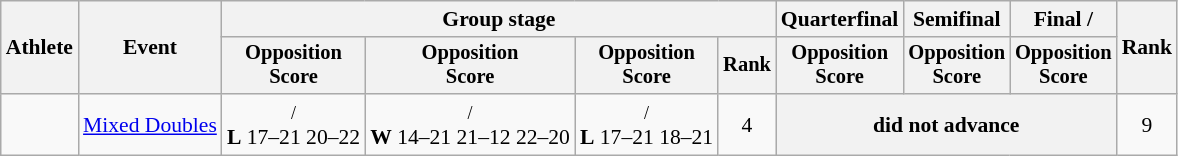<table class="wikitable" style="font-size:90%">
<tr>
<th rowspan=2>Athlete</th>
<th rowspan=2>Event</th>
<th colspan=4>Group stage</th>
<th>Quarterfinal</th>
<th>Semifinal</th>
<th>Final / </th>
<th rowspan=2>Rank</th>
</tr>
<tr style="font-size:95%">
<th>Opposition<br>Score</th>
<th>Opposition<br>Score</th>
<th>Opposition<br>Score</th>
<th>Rank</th>
<th>Opposition<br>Score</th>
<th>Opposition<br>Score</th>
<th>Opposition<br>Score</th>
</tr>
<tr align=center>
<td align=left><br></td>
<td align=left><a href='#'>Mixed Doubles</a></td>
<td><small>/</small> <br> <strong>L</strong> 17–21 20–22</td>
<td><small>/</small> <br> <strong>W</strong> 14–21 21–12 22–20</td>
<td><small>/</small> <br> <strong>L</strong> 17–21 18–21</td>
<td>4</td>
<th colspan=3>did not advance</th>
<td>9</td>
</tr>
</table>
